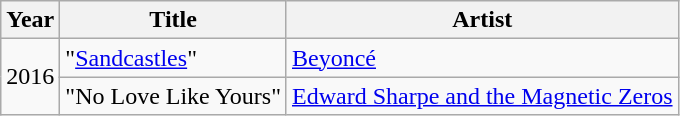<table class="wikitable">
<tr>
<th>Year</th>
<th>Title</th>
<th>Artist</th>
</tr>
<tr>
<td rowspan=2>2016</td>
<td>"<a href='#'>Sandcastles</a>"</td>
<td><a href='#'>Beyoncé</a></td>
</tr>
<tr>
<td>"No Love Like Yours"</td>
<td><a href='#'>Edward Sharpe and the Magnetic Zeros</a></td>
</tr>
</table>
